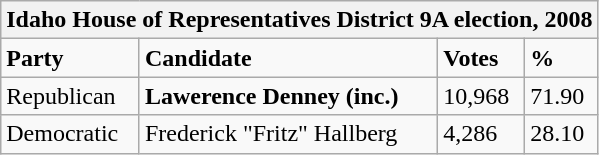<table class="wikitable">
<tr>
<th colspan="4">Idaho House of Representatives District 9A election, 2008</th>
</tr>
<tr>
<td><strong>Party</strong></td>
<td><strong>Candidate</strong></td>
<td><strong>Votes</strong></td>
<td><strong>%</strong></td>
</tr>
<tr>
<td>Republican</td>
<td><strong>Lawerence Denney (inc.)</strong></td>
<td>10,968</td>
<td>71.90</td>
</tr>
<tr>
<td>Democratic</td>
<td>Frederick "Fritz" Hallberg</td>
<td>4,286</td>
<td>28.10</td>
</tr>
</table>
